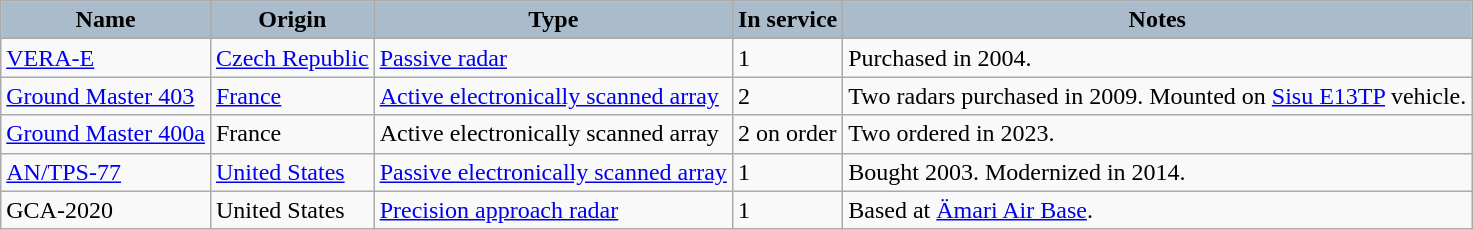<table class="wikitable">
<tr>
<th style="text-align:center; background:#aabccc;">Name</th>
<th style="text-align: center; background:#aabccc;">Origin</th>
<th style="text-align:l center; background:#aabccc;">Type</th>
<th style="text-align:center; background:#aabccc;">In service</th>
<th style="text-align: center; background:#aabccc;">Notes</th>
</tr>
<tr>
<td><a href='#'>VERA-E</a></td>
<td><a href='#'>Czech Republic</a></td>
<td><a href='#'>Passive radar</a></td>
<td>1</td>
<td>Purchased in 2004.</td>
</tr>
<tr>
<td><a href='#'>Ground Master 403</a></td>
<td><a href='#'>France</a></td>
<td><a href='#'>Active electronically scanned array</a></td>
<td>2</td>
<td>Two radars purchased in 2009. Mounted on <a href='#'>Sisu E13TP</a> vehicle.</td>
</tr>
<tr>
<td><a href='#'>Ground Master 400a</a></td>
<td>France</td>
<td>Active electronically scanned array</td>
<td>2 on order</td>
<td>Two ordered in 2023.</td>
</tr>
<tr>
<td><a href='#'>AN/TPS-77</a></td>
<td><a href='#'>United States</a></td>
<td><a href='#'>Passive electronically scanned array</a></td>
<td>1</td>
<td>Bought 2003. Modernized in 2014.</td>
</tr>
<tr>
<td>GCA-2020</td>
<td>United States</td>
<td><a href='#'>Precision approach radar</a></td>
<td>1</td>
<td>Based at <a href='#'>Ämari Air Base</a>.</td>
</tr>
</table>
